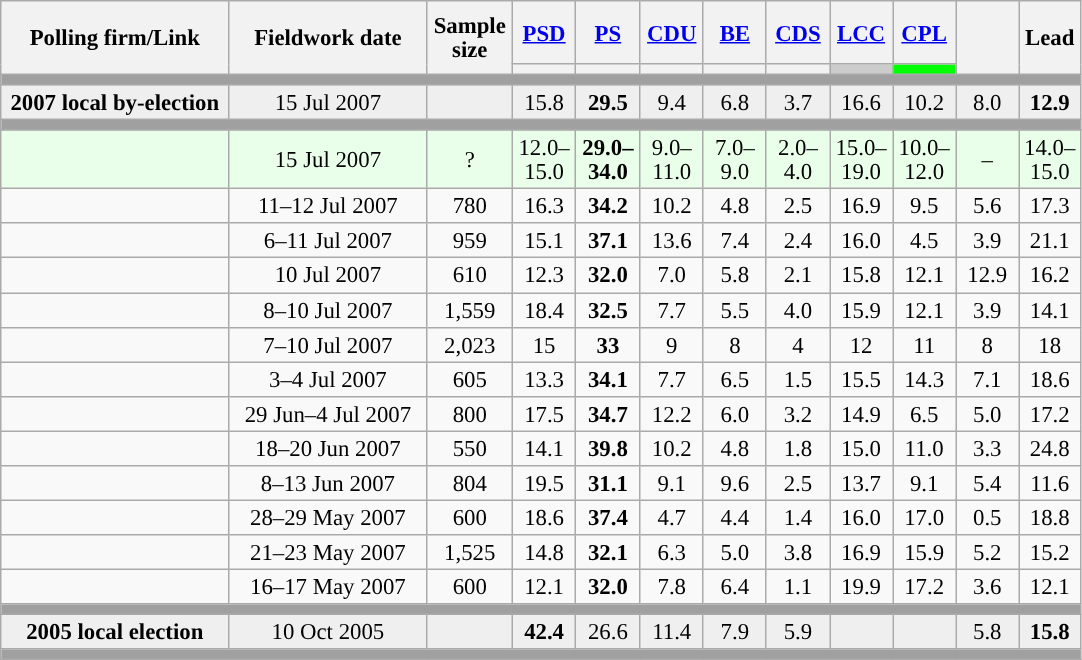<table class="wikitable collapsible sortable" style="text-align:center; font-size:95%; line-height:16px;">
<tr style="height:42px;">
<th style="width:145px;" rowspan="2">Polling firm/Link</th>
<th style="width:125px;" rowspan="2">Fieldwork date</th>
<th class="unsortable" style="width:50px;" rowspan="2">Sample size</th>
<th class="unsortable" style="width:35px;"><a href='#'>PSD</a></th>
<th class="unsortable" style="width:36px;"><a href='#'>PS</a></th>
<th class="unsortable" style="width:35px;"><a href='#'>CDU</a></th>
<th class="unsortable" style="width:35px;"><a href='#'>BE</a></th>
<th class="unsortable" style="width:35px;"><a href='#'>CDS</a></th>
<th class="unsortable" style="width:35px;"><a href='#'>LCC</a></th>
<th class="unsortable" style="width:35px;"><a href='#'>CPL</a></th>
<th class="unsortable" style="width:35px;" rowspan="2"></th>
<th class="unsortable" style="width:30px;" rowspan="2">Lead</th>
</tr>
<tr>
<th class="unsortable" style="color:inherit;background:"></th>
<th class="unsortable" style="color:inherit;background:"></th>
<th class="unsortable" style="color:inherit;background:"></th>
<th class="unsortable" style="color:inherit;background:"></th>
<th class="unsortable" style="color:inherit;background:"></th>
<th class="unsortable" style="color:inherit;background:#CCCCCC;"></th>
<th class="unsortable" style="color:inherit;background:#00FF00;"></th>
</tr>
<tr>
<td colspan="13" style="background:#A0A0A0"></td>
</tr>
<tr style="background:#EFEFEF;">
<td><strong>2007 local by-election</strong></td>
<td data-sort-value="2019-10-06">15 Jul 2007</td>
<td></td>
<td>15.8<br></td>
<td><strong>29.5</strong><br></td>
<td>9.4<br></td>
<td>6.8<br></td>
<td>3.7<br></td>
<td>16.6<br></td>
<td>10.2<br></td>
<td>8.0<br></td>
<td style="background:"><strong>12.9</strong></td>
</tr>
<tr>
<td colspan="13" style="background:#A0A0A0"></td>
</tr>
<tr>
</tr>
<tr style="background:#EAFFEA"|>
<td></td>
<td data-sort-value="2019-10-06">15 Jul 2007</td>
<td>?</td>
<td>12.0–<br>15.0<br></td>
<td><strong>29.0–<br>34.0</strong><br></td>
<td>9.0–<br>11.0<br></td>
<td>7.0–<br>9.0<br></td>
<td>2.0–<br>4.0<br></td>
<td>15.0–<br>19.0<br></td>
<td>10.0–<br>12.0<br></td>
<td>–</td>
<td style="background:">14.0–<br>15.0</td>
</tr>
<tr>
<td align="center"></td>
<td align="center">11–12 Jul 2007</td>
<td>780</td>
<td align="center">16.3</td>
<td align="center" ><strong>34.2</strong></td>
<td align="center">10.2</td>
<td align="center">4.8</td>
<td align="center">2.5</td>
<td align="center">16.9</td>
<td align="center">9.5</td>
<td align="center">5.6</td>
<td style="background:">17.3</td>
</tr>
<tr>
<td align="center"></td>
<td align="center">6–11 Jul 2007</td>
<td>959</td>
<td align="center">15.1</td>
<td align="center" ><strong>37.1</strong></td>
<td align="center">13.6</td>
<td align="center">7.4</td>
<td align="center">2.4</td>
<td align="center">16.0</td>
<td align="center">4.5</td>
<td align="center">3.9</td>
<td style="background:">21.1</td>
</tr>
<tr>
<td align="center"></td>
<td align="center">10 Jul 2007</td>
<td>610</td>
<td align="center">12.3</td>
<td align="center" ><strong>32.0</strong></td>
<td align="center">7.0</td>
<td align="center">5.8</td>
<td align="center">2.1</td>
<td align="center">15.8</td>
<td align="center">12.1</td>
<td align="center">12.9</td>
<td style="background:">16.2</td>
</tr>
<tr>
<td align="center"></td>
<td align="center">8–10 Jul 2007</td>
<td>1,559</td>
<td align="center">18.4</td>
<td align="center" ><strong>32.5</strong></td>
<td align="center">7.7</td>
<td align="center">5.5</td>
<td align="center">4.0</td>
<td align="center">15.9</td>
<td align="center">12.1</td>
<td align="center">3.9</td>
<td style="background:">14.1</td>
</tr>
<tr>
<td align="center"></td>
<td align="center">7–10 Jul 2007</td>
<td>2,023</td>
<td align="center">15</td>
<td align="center" ><strong>33</strong></td>
<td align="center">9</td>
<td align="center">8</td>
<td align="center">4</td>
<td align="center">12</td>
<td align="center">11</td>
<td align="center">8</td>
<td style="background:">18</td>
</tr>
<tr>
<td align="center"></td>
<td align="center">3–4 Jul 2007</td>
<td>605</td>
<td align="center">13.3</td>
<td align="center" ><strong>34.1</strong></td>
<td align="center">7.7</td>
<td align="center">6.5</td>
<td align="center">1.5</td>
<td align="center">15.5</td>
<td align="center">14.3</td>
<td align="center">7.1</td>
<td style="background:">18.6</td>
</tr>
<tr>
<td align="center"></td>
<td align="center">29 Jun–4 Jul 2007</td>
<td>800</td>
<td align="center">17.5</td>
<td align="center" ><strong>34.7</strong></td>
<td align="center">12.2</td>
<td align="center">6.0</td>
<td align="center">3.2</td>
<td align="center">14.9</td>
<td align="center">6.5</td>
<td align="center">5.0</td>
<td style="background:">17.2</td>
</tr>
<tr>
<td align="center"></td>
<td align="center">18–20 Jun 2007</td>
<td>550</td>
<td align="center">14.1</td>
<td align="center" ><strong>39.8</strong></td>
<td align="center">10.2</td>
<td align="center">4.8</td>
<td align="center">1.8</td>
<td align="center">15.0</td>
<td align="center">11.0</td>
<td align="center">3.3</td>
<td style="background:">24.8</td>
</tr>
<tr>
<td align="center"></td>
<td align="center">8–13 Jun 2007</td>
<td>804</td>
<td align="center">19.5</td>
<td align="center" ><strong>31.1</strong></td>
<td align="center">9.1</td>
<td align="center">9.6</td>
<td align="center">2.5</td>
<td align="center">13.7</td>
<td align="center">9.1</td>
<td align="center">5.4</td>
<td style="background:">11.6</td>
</tr>
<tr>
<td align="center"></td>
<td align="center">28–29 May 2007</td>
<td>600</td>
<td align="center">18.6</td>
<td align="center" ><strong>37.4</strong></td>
<td align="center">4.7</td>
<td align="center">4.4</td>
<td align="center">1.4</td>
<td align="center">16.0</td>
<td align="center">17.0</td>
<td align="center">0.5</td>
<td style="background:">18.8</td>
</tr>
<tr>
<td align="center"></td>
<td align="center">21–23 May 2007</td>
<td>1,525</td>
<td align="center">14.8</td>
<td align="center" ><strong>32.1</strong></td>
<td align="center">6.3</td>
<td align="center">5.0</td>
<td align="center">3.8</td>
<td align="center">16.9</td>
<td align="center">15.9</td>
<td align="center">5.2</td>
<td style="background:">15.2</td>
</tr>
<tr>
<td align="center"></td>
<td align="center">16–17 May 2007</td>
<td>600</td>
<td align="center">12.1</td>
<td align="center" ><strong>32.0</strong></td>
<td align="center">7.8</td>
<td align="center">6.4</td>
<td align="center">1.1</td>
<td align="center">19.9</td>
<td align="center">17.2</td>
<td align="center">3.6</td>
<td style="background:">12.1</td>
</tr>
<tr>
<td colspan="13" style="background:#A0A0A0"></td>
</tr>
<tr style="background:#EFEFEF;">
<td><strong>2005 local election</strong></td>
<td data-sort-value="2019-10-06">10 Oct 2005</td>
<td></td>
<td><strong>42.4</strong><br></td>
<td>26.6<br></td>
<td>11.4<br></td>
<td>7.9<br></td>
<td>5.9<br></td>
<td></td>
<td></td>
<td>5.8<br></td>
<td style="background:"><strong>15.8</strong></td>
</tr>
<tr>
<td colspan="13" style="background:#A0A0A0"></td>
</tr>
</table>
